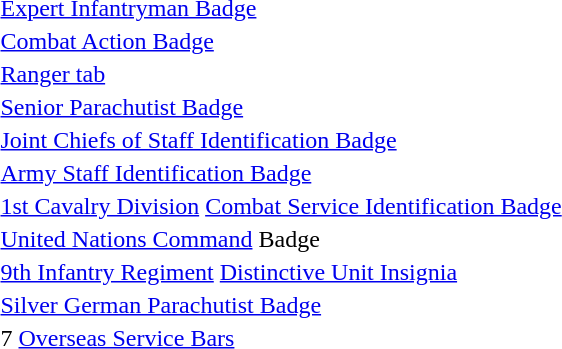<table>
<tr>
<td> <a href='#'>Expert Infantryman Badge</a></td>
</tr>
<tr>
<td> <a href='#'>Combat Action Badge</a></td>
</tr>
<tr>
<td> <a href='#'>Ranger tab</a></td>
</tr>
<tr>
<td> <a href='#'>Senior Parachutist Badge</a></td>
</tr>
<tr>
<td> <a href='#'>Joint Chiefs of Staff Identification Badge</a></td>
</tr>
<tr>
<td> <a href='#'>Army Staff Identification Badge</a></td>
</tr>
<tr>
<td> <a href='#'>1st Cavalry Division</a> <a href='#'>Combat Service Identification Badge</a></td>
</tr>
<tr>
<td> <a href='#'>United Nations Command</a> Badge</td>
</tr>
<tr>
<td> <a href='#'>9th Infantry Regiment</a> <a href='#'>Distinctive Unit Insignia</a></td>
</tr>
<tr>
<td> <a href='#'>Silver German Parachutist Badge</a></td>
</tr>
<tr>
<td> 7 <a href='#'>Overseas Service Bars</a></td>
</tr>
</table>
